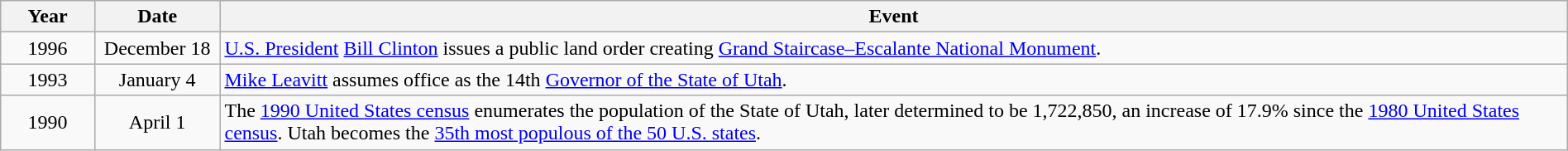<table class="wikitable" style="width:100%;">
<tr>
<th style="width:6%">Year</th>
<th style="width:8%">Date</th>
<th style="width:86%">Event</th>
</tr>
<tr>
<td align=center rowspan=1>1996</td>
<td align=center>December 18</td>
<td><a href='#'>U.S. President</a> <a href='#'>Bill Clinton</a> issues a public land order creating <a href='#'>Grand Staircase–Escalante National Monument</a>.</td>
</tr>
<tr>
<td align=center rowspan=1>1993</td>
<td align=center>January 4</td>
<td><a href='#'>Mike Leavitt</a> assumes office as the 14th <a href='#'>Governor of the State of Utah</a>.</td>
</tr>
<tr>
<td align=center rowspan=1>1990</td>
<td align=center>April 1</td>
<td>The <a href='#'>1990 United States census</a> enumerates the population of the State of Utah, later determined to be 1,722,850, an increase of 17.9% since the <a href='#'>1980 United States census</a>. Utah becomes the <a href='#'>35th most populous of the 50 U.S. states</a>.</td>
</tr>
</table>
